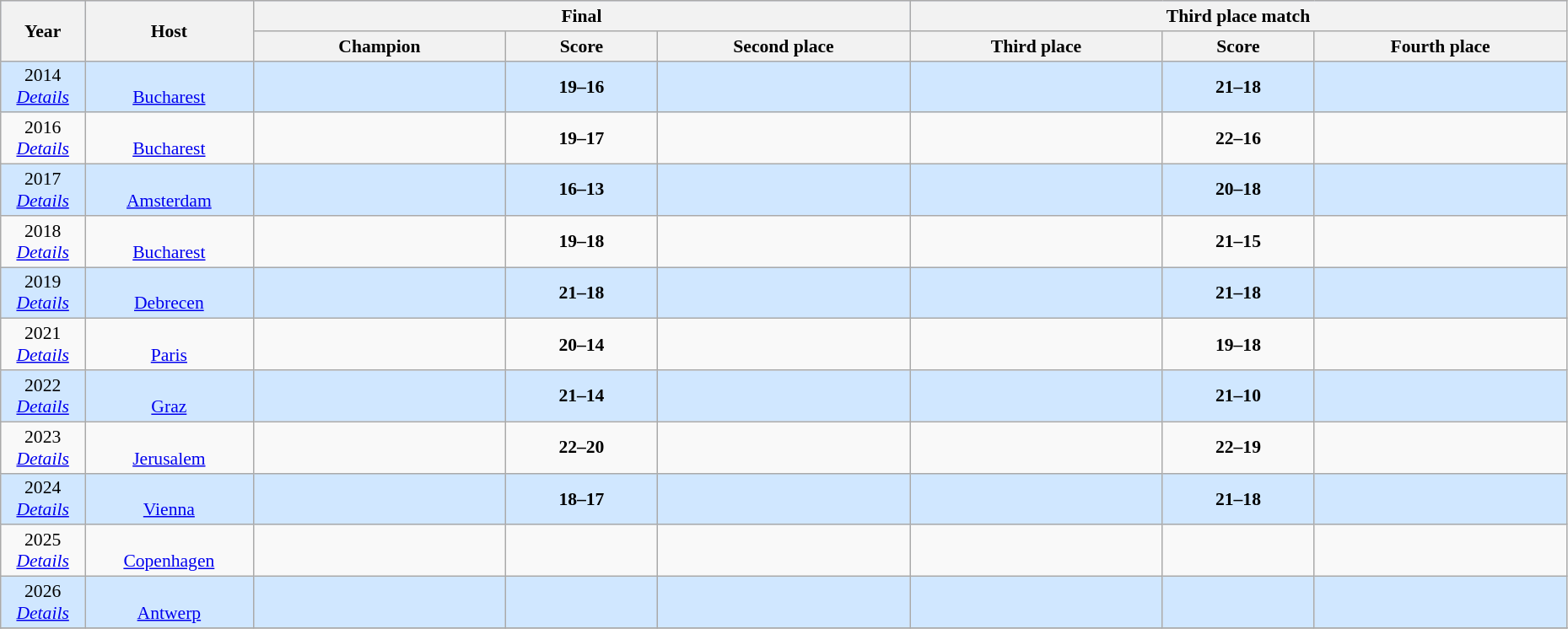<table class="wikitable" style="font-size:90%; width: 98%; text-align: center;">
<tr bgcolor=#C1D8FF>
<th rowspan=2 width=5%>Year</th>
<th rowspan=2 width=10%>Host</th>
<th colspan=3>Final</th>
<th colspan=3>Third place match</th>
</tr>
<tr bgcolor=#EFEFEF>
<th width=15%>Champion</th>
<th width=9%>Score</th>
<th width=15%>Second place</th>
<th width=15%>Third place</th>
<th width=9%>Score</th>
<th width=15%>Fourth place</th>
</tr>
<tr bgcolor=#D0E7FF>
<td>2014<br><em><a href='#'>Details</a></em></td>
<td><br><a href='#'>Bucharest</a></td>
<td><strong></strong></td>
<td><strong>19–16</strong></td>
<td></td>
<td></td>
<td><strong>21–18</strong></td>
<td></td>
</tr>
<tr>
<td>2016<br><em><a href='#'>Details</a></em></td>
<td><br><a href='#'>Bucharest</a></td>
<td><strong></strong></td>
<td><strong>19–17</strong></td>
<td></td>
<td></td>
<td><strong>22–16</strong></td>
<td></td>
</tr>
<tr bgcolor=#D0E7FF>
<td>2017<br><em><a href='#'>Details</a></em></td>
<td><br><a href='#'>Amsterdam</a></td>
<td><strong></strong></td>
<td><strong>16–13</strong></td>
<td></td>
<td></td>
<td><strong>20–18</strong></td>
<td></td>
</tr>
<tr>
<td>2018<br><em><a href='#'>Details</a></em></td>
<td><br><a href='#'>Bucharest</a></td>
<td><strong></strong></td>
<td><strong>19–18</strong></td>
<td></td>
<td></td>
<td><strong>21–15</strong></td>
<td></td>
</tr>
<tr bgcolor=#D0E7FF>
<td>2019<br><em><a href='#'>Details</a></em></td>
<td><br><a href='#'>Debrecen</a></td>
<td><strong></strong></td>
<td><strong>21–18</strong></td>
<td></td>
<td></td>
<td><strong>21–18</strong></td>
<td></td>
</tr>
<tr>
<td>2021<br><em><a href='#'>Details</a></em></td>
<td><br><a href='#'>Paris</a></td>
<td><strong></strong></td>
<td><strong>20–14</strong></td>
<td></td>
<td></td>
<td><strong>19–18</strong></td>
<td></td>
</tr>
<tr bgcolor=#D0E7FF>
<td>2022<br><em><a href='#'>Details</a></em></td>
<td><br><a href='#'>Graz</a></td>
<td><strong></strong></td>
<td><strong>21–14</strong></td>
<td></td>
<td></td>
<td><strong>21–10</strong></td>
<td></td>
</tr>
<tr>
<td>2023<br><em><a href='#'>Details</a></em></td>
<td><br><a href='#'>Jerusalem</a></td>
<td><strong></strong></td>
<td><strong>22–20</strong></td>
<td></td>
<td></td>
<td><strong>22–19</strong></td>
<td></td>
</tr>
<tr bgcolor=#D0E7FF>
<td>2024<br><em><a href='#'>Details</a></em></td>
<td><br><a href='#'>Vienna</a></td>
<td><strong></strong></td>
<td><strong>18–17</strong></td>
<td></td>
<td></td>
<td><strong>21–18</strong></td>
<td></td>
</tr>
<tr>
<td>2025<br><em><a href='#'>Details</a></em></td>
<td><br><a href='#'>Copenhagen</a></td>
<td></td>
<td></td>
<td></td>
<td></td>
<td></td>
<td></td>
</tr>
<tr bgcolor=#D0E7FF>
<td>2026<br><em><a href='#'>Details</a></em></td>
<td><br><a href='#'>Antwerp</a></td>
<td></td>
<td></td>
<td></td>
<td></td>
<td></td>
<td></td>
</tr>
<tr>
</tr>
</table>
